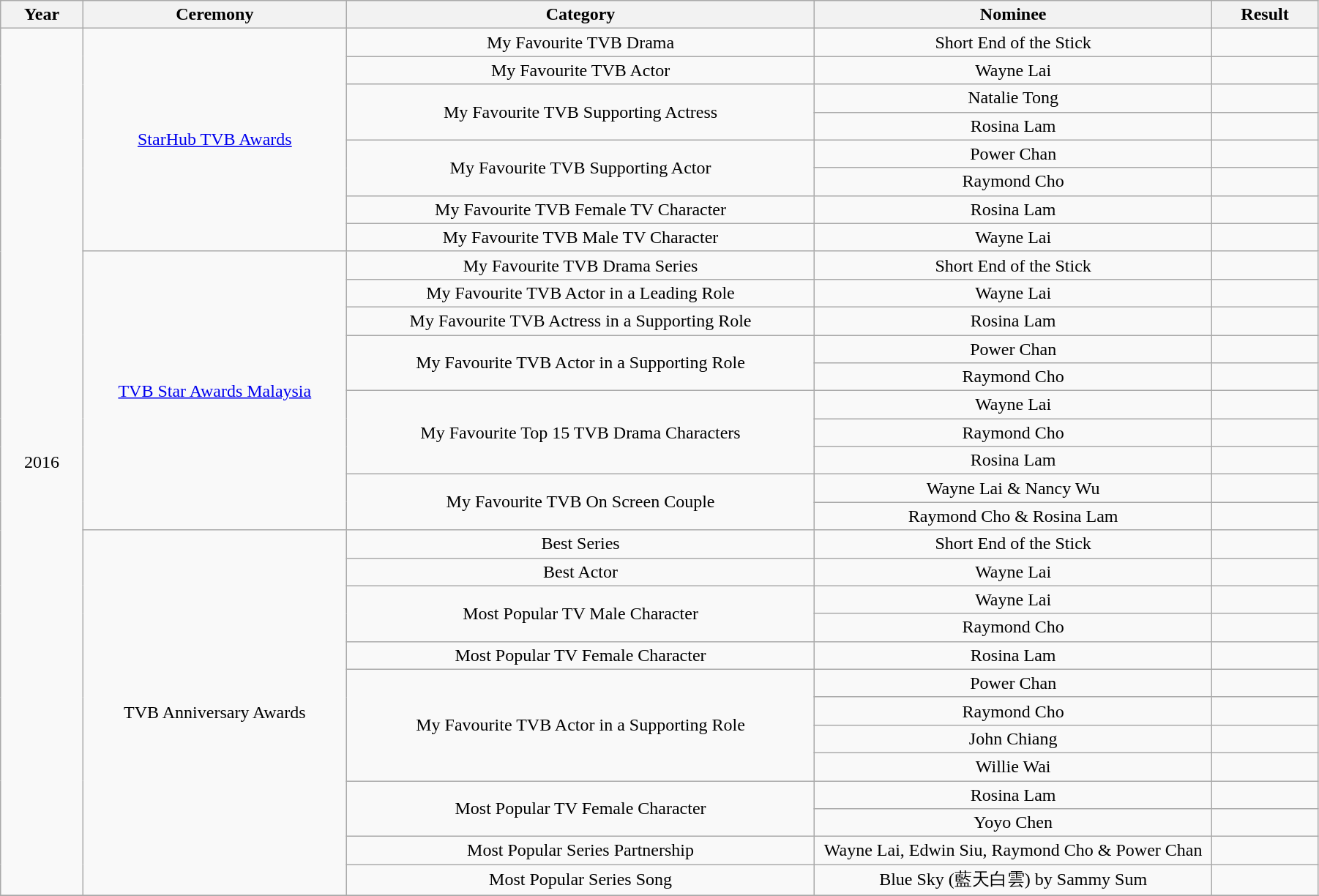<table class="wikitable" style="width:95%;">
<tr>
<th style="width:45px;">Year</th>
<th style="width:160px;">Ceremony</th>
<th style="width:290px;">Category</th>
<th style="width:245px;">Nominee</th>
<th style="width:60px;">Result</th>
</tr>
<tr>
<td align="center" rowspan=31>2016</td>
<td align="center" rowspan=8><a href='#'>StarHub TVB Awards</a></td>
<td align="center">My Favourite TVB Drama</td>
<td align="center">Short End of the Stick</td>
<td></td>
</tr>
<tr>
<td align="center">My Favourite TVB Actor</td>
<td align="center">Wayne Lai</td>
<td></td>
</tr>
<tr>
<td rowspan=2 align="center">My Favourite TVB Supporting Actress</td>
<td align="center">Natalie Tong</td>
<td></td>
</tr>
<tr>
<td align="center">Rosina Lam</td>
<td></td>
</tr>
<tr>
<td rowspan=2 align="center">My Favourite TVB Supporting Actor</td>
<td align="center">Power Chan</td>
<td></td>
</tr>
<tr>
<td align="center">Raymond Cho</td>
<td></td>
</tr>
<tr>
<td align="center">My Favourite TVB Female TV Character</td>
<td align="center">Rosina Lam</td>
<td></td>
</tr>
<tr>
<td align="center">My Favourite TVB Male TV Character</td>
<td align="center">Wayne Lai</td>
<td></td>
</tr>
<tr>
<td align="center" rowspan=10><a href='#'>TVB Star Awards Malaysia</a></td>
<td align="center">My Favourite TVB Drama Series</td>
<td align="center">Short End of the Stick</td>
<td></td>
</tr>
<tr>
<td align="center">My Favourite TVB Actor in a Leading Role</td>
<td align="center">Wayne Lai</td>
<td></td>
</tr>
<tr>
<td align="center">My Favourite TVB Actress in a Supporting Role</td>
<td align="center">Rosina Lam</td>
<td></td>
</tr>
<tr>
<td rowspan=2 align="center">My Favourite TVB Actor in a Supporting Role</td>
<td align="center">Power Chan</td>
<td></td>
</tr>
<tr>
<td align="center">Raymond Cho</td>
<td></td>
</tr>
<tr>
<td rowspan=3 align="center">My Favourite Top 15 TVB Drama Characters</td>
<td align="center">Wayne Lai</td>
<td></td>
</tr>
<tr>
<td align="center">Raymond Cho</td>
<td></td>
</tr>
<tr>
<td align="center">Rosina Lam</td>
<td></td>
</tr>
<tr>
<td rowspan=2 align="center">My Favourite TVB On Screen Couple</td>
<td align="center">Wayne Lai & Nancy Wu</td>
<td></td>
</tr>
<tr>
<td align="center">Raymond Cho & Rosina Lam</td>
<td></td>
</tr>
<tr>
<td align="center" rowspan=13>TVB Anniversary Awards</td>
<td align="center">Best Series</td>
<td align="center">Short End of the Stick</td>
<td></td>
</tr>
<tr>
<td align="center">Best Actor</td>
<td align="center">Wayne Lai</td>
<td></td>
</tr>
<tr>
<td rowspan=2 align="center">Most Popular TV Male Character</td>
<td align="center">Wayne Lai</td>
<td></td>
</tr>
<tr>
<td align="center">Raymond Cho</td>
<td></td>
</tr>
<tr>
<td align="center">Most Popular TV Female Character</td>
<td align="center">Rosina Lam</td>
<td></td>
</tr>
<tr>
<td rowspan=4 align="center">My Favourite TVB Actor in a Supporting Role</td>
<td align="center">Power Chan</td>
<td></td>
</tr>
<tr>
<td align="center">Raymond Cho</td>
<td></td>
</tr>
<tr>
<td align="center">John Chiang</td>
<td></td>
</tr>
<tr>
<td align="center">Willie Wai</td>
<td></td>
</tr>
<tr>
<td rowspan=2 align="center">Most Popular TV Female Character</td>
<td align="center">Rosina Lam</td>
<td></td>
</tr>
<tr>
<td align="center">Yoyo Chen</td>
<td></td>
</tr>
<tr>
<td align="center">Most Popular Series Partnership</td>
<td align="center">Wayne Lai, Edwin Siu, Raymond Cho & Power Chan</td>
<td></td>
</tr>
<tr>
<td align="center">Most Popular Series Song</td>
<td align="center">Blue Sky (藍天白雲) by Sammy Sum</td>
<td></td>
</tr>
<tr>
</tr>
</table>
